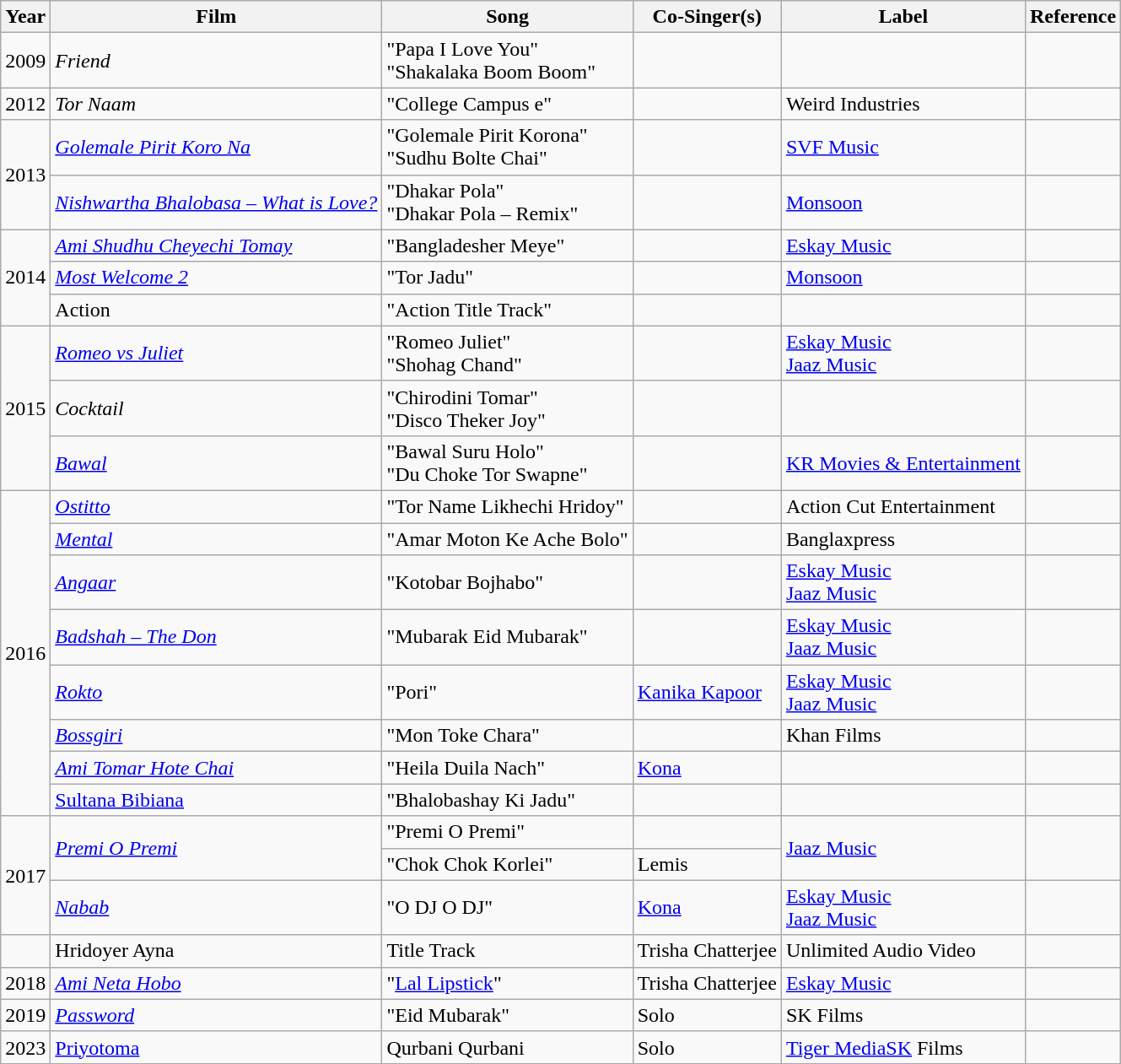<table class="wikitable sortable">
<tr>
<th>Year</th>
<th>Film</th>
<th>Song</th>
<th>Co-Singer(s)</th>
<th>Label</th>
<th>Reference</th>
</tr>
<tr>
<td>2009</td>
<td><em>Friend</em></td>
<td>"Papa I Love You"<br>"Shakalaka Boom Boom"</td>
<td></td>
<td></td>
<td></td>
</tr>
<tr>
<td>2012</td>
<td><em>Tor Naam</em></td>
<td>"College Campus e"</td>
<td></td>
<td>Weird Industries</td>
<td></td>
</tr>
<tr>
<td rowspan="2">2013</td>
<td><em><a href='#'>Golemale Pirit Koro Na</a></em></td>
<td>"Golemale Pirit Korona"<br>"Sudhu Bolte Chai"</td>
<td></td>
<td><a href='#'>SVF Music</a></td>
<td></td>
</tr>
<tr>
<td><a href='#'><em>Nishwartha Bhalobasa – What is Love?</em></a></td>
<td>"Dhakar Pola"<br>"Dhakar Pola – Remix"</td>
<td></td>
<td><a href='#'>Monsoon</a></td>
<td></td>
</tr>
<tr>
<td rowspan="3">2014</td>
<td><em><a href='#'>Ami Shudhu Cheyechi Tomay</a></em></td>
<td>"Bangladesher Meye"</td>
<td></td>
<td><a href='#'>Eskay Music</a></td>
<td></td>
</tr>
<tr>
<td><em><a href='#'>Most Welcome 2</a></em></td>
<td>"Tor Jadu"</td>
<td></td>
<td><a href='#'>Monsoon</a></td>
<td></td>
</tr>
<tr>
<td>Action</td>
<td>"Action Title Track"</td>
<td></td>
<td></td>
<td></td>
</tr>
<tr>
<td rowspan="3">2015</td>
<td><em><a href='#'>Romeo vs Juliet</a></em></td>
<td>"Romeo Juliet"<br>"Shohag Chand"</td>
<td></td>
<td><a href='#'>Eskay Music</a><br><a href='#'>Jaaz Music</a></td>
<td></td>
</tr>
<tr>
<td><em>Cocktail</em></td>
<td>"Chirodini Tomar"<br>"Disco Theker Joy"</td>
<td></td>
<td></td>
<td></td>
</tr>
<tr>
<td><a href='#'><em>Bawal</em></a></td>
<td>"Bawal Suru Holo"<br>"Du Choke Tor Swapne"</td>
<td></td>
<td><a href='#'>KR Movies & Entertainment</a></td>
<td></td>
</tr>
<tr>
<td rowspan="8">2016</td>
<td><em><a href='#'>Ostitto</a></em></td>
<td>"Tor Name Likhechi Hridoy"</td>
<td></td>
<td>Action Cut Entertainment</td>
<td></td>
</tr>
<tr>
<td><a href='#'><em>Mental</em></a></td>
<td>"Amar Moton Ke Ache Bolo"</td>
<td></td>
<td>Banglaxpress</td>
<td></td>
</tr>
<tr>
<td><a href='#'><em>Angaar</em></a></td>
<td>"Kotobar Bojhabo"</td>
<td></td>
<td><a href='#'>Eskay Music</a><br><a href='#'>Jaaz Music</a></td>
<td></td>
</tr>
<tr>
<td><a href='#'><em>Badshah – The Don</em></a></td>
<td>"Mubarak Eid Mubarak"</td>
<td></td>
<td><a href='#'>Eskay Music</a><br><a href='#'>Jaaz Music</a></td>
<td></td>
</tr>
<tr>
<td><em><a href='#'>Rokto</a></em></td>
<td>"Pori"</td>
<td><a href='#'>Kanika Kapoor</a></td>
<td><a href='#'>Eskay Music</a><br><a href='#'>Jaaz Music</a></td>
<td></td>
</tr>
<tr>
<td><em><a href='#'>Bossgiri</a></em></td>
<td>"Mon Toke Chara"</td>
<td></td>
<td>Khan Films</td>
<td></td>
</tr>
<tr>
<td><em><a href='#'>Ami Tomar Hote Chai</a></em></td>
<td>"Heila Duila Nach"</td>
<td><a href='#'>Kona</a></td>
<td></td>
<td></td>
</tr>
<tr>
<td><a href='#'>Sultana Bibiana</a></td>
<td>"Bhalobashay Ki Jadu"</td>
<td></td>
<td></td>
<td></td>
</tr>
<tr>
<td rowspan="3">2017</td>
<td rowspan="2"><em><a href='#'>Premi O Premi</a></em></td>
<td>"Premi O Premi"</td>
<td></td>
<td rowspan="2"><a href='#'>Jaaz Music</a></td>
<td rowspan="2"></td>
</tr>
<tr>
<td>"Chok Chok Korlei"</td>
<td>Lemis</td>
</tr>
<tr>
<td><em><a href='#'>Nabab</a></em></td>
<td>"O DJ O DJ"</td>
<td><a href='#'>Kona</a></td>
<td><a href='#'>Eskay Music</a><br><a href='#'>Jaaz Music</a></td>
<td></td>
</tr>
<tr>
<td></td>
<td>Hridoyer Ayna</td>
<td>Title Track</td>
<td>Trisha Chatterjee</td>
<td>Unlimited Audio Video</td>
<td></td>
</tr>
<tr>
<td>2018</td>
<td><em><a href='#'>Ami Neta Hobo</a></em></td>
<td>"<a href='#'>Lal Lipstick</a>"</td>
<td>Trisha Chatterjee</td>
<td><a href='#'>Eskay Music</a></td>
<td></td>
</tr>
<tr>
<td>2019</td>
<td><em><a href='#'>Password</a></em></td>
<td>"Eid Mubarak"</td>
<td>Solo</td>
<td>SK Films</td>
<td></td>
</tr>
<tr>
<td>2023</td>
<td><a href='#'>Priyotoma</a></td>
<td>Qurbani Qurbani</td>
<td>Solo</td>
<td><a href='#'>Tiger MediaSK</a> Films</td>
<td></td>
</tr>
</table>
